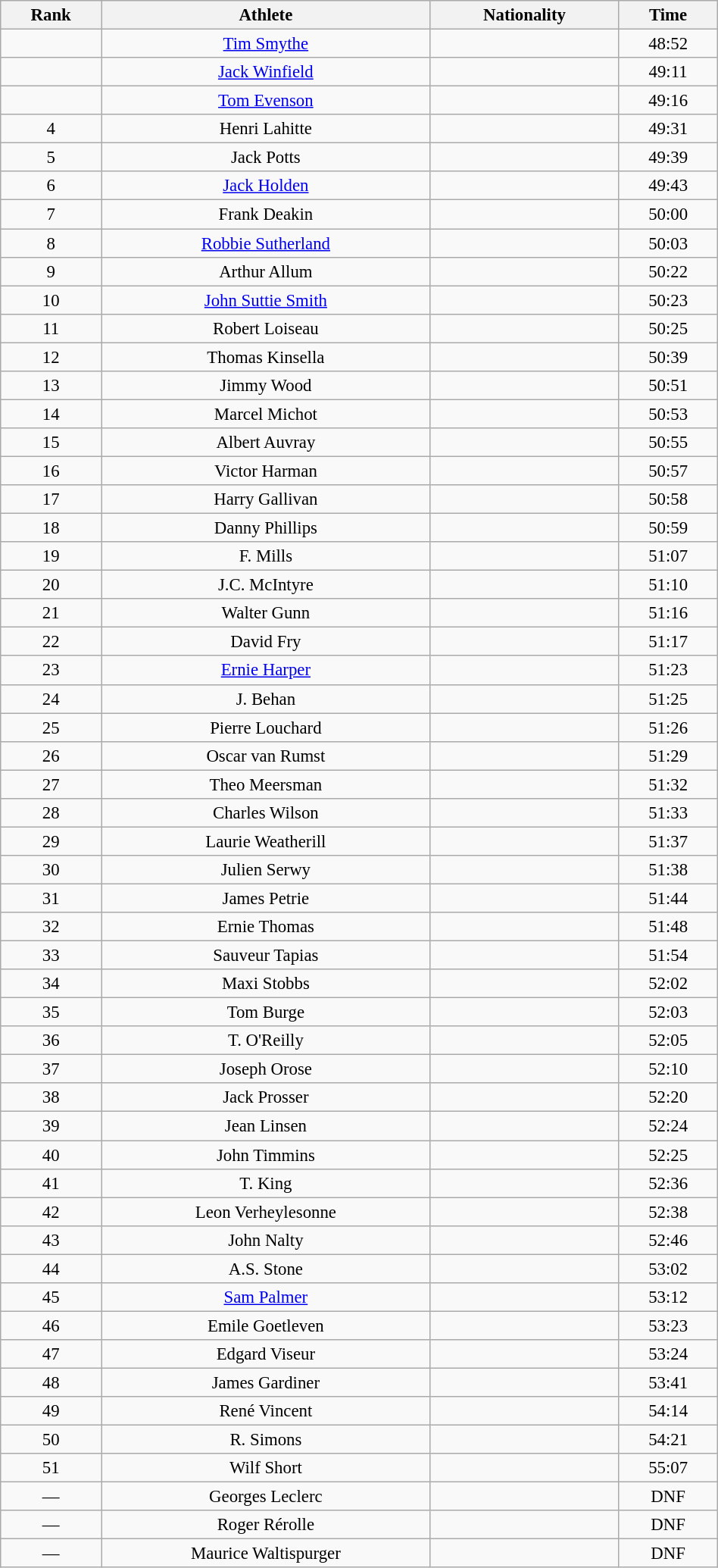<table class="wikitable sortable" style=" text-align:center; font-size:95%;" width="50%">
<tr>
<th>Rank</th>
<th>Athlete</th>
<th>Nationality</th>
<th>Time</th>
</tr>
<tr>
<td align=center></td>
<td><a href='#'>Tim Smythe</a></td>
<td></td>
<td>48:52</td>
</tr>
<tr>
<td align=center></td>
<td><a href='#'>Jack Winfield</a></td>
<td></td>
<td>49:11</td>
</tr>
<tr>
<td align=center></td>
<td><a href='#'>Tom Evenson</a></td>
<td></td>
<td>49:16</td>
</tr>
<tr>
<td align=center>4</td>
<td>Henri Lahitte</td>
<td></td>
<td>49:31</td>
</tr>
<tr>
<td align=center>5</td>
<td>Jack Potts</td>
<td></td>
<td>49:39</td>
</tr>
<tr>
<td align=center>6</td>
<td><a href='#'>Jack Holden</a></td>
<td></td>
<td>49:43</td>
</tr>
<tr>
<td align=center>7</td>
<td>Frank Deakin</td>
<td></td>
<td>50:00</td>
</tr>
<tr>
<td align=center>8</td>
<td><a href='#'>Robbie Sutherland</a></td>
<td></td>
<td>50:03</td>
</tr>
<tr>
<td align=center>9</td>
<td>Arthur Allum</td>
<td></td>
<td>50:22</td>
</tr>
<tr>
<td align=center>10</td>
<td><a href='#'>John Suttie Smith</a></td>
<td></td>
<td>50:23</td>
</tr>
<tr>
<td align=center>11</td>
<td>Robert Loiseau</td>
<td></td>
<td>50:25</td>
</tr>
<tr>
<td align=center>12</td>
<td>Thomas Kinsella</td>
<td></td>
<td>50:39</td>
</tr>
<tr>
<td align=center>13</td>
<td>Jimmy Wood</td>
<td></td>
<td>50:51</td>
</tr>
<tr>
<td align=center>14</td>
<td>Marcel Michot</td>
<td></td>
<td>50:53</td>
</tr>
<tr>
<td align=center>15</td>
<td>Albert Auvray</td>
<td></td>
<td>50:55</td>
</tr>
<tr>
<td align=center>16</td>
<td>Victor Harman</td>
<td></td>
<td>50:57</td>
</tr>
<tr>
<td align=center>17</td>
<td>Harry Gallivan</td>
<td></td>
<td>50:58</td>
</tr>
<tr>
<td align=center>18</td>
<td>Danny Phillips</td>
<td></td>
<td>50:59</td>
</tr>
<tr>
<td align=center>19</td>
<td>F. Mills</td>
<td></td>
<td>51:07</td>
</tr>
<tr>
<td align=center>20</td>
<td>J.C. McIntyre</td>
<td></td>
<td>51:10</td>
</tr>
<tr>
<td align=center>21</td>
<td>Walter Gunn</td>
<td></td>
<td>51:16</td>
</tr>
<tr>
<td align=center>22</td>
<td>David Fry</td>
<td></td>
<td>51:17</td>
</tr>
<tr>
<td align=center>23</td>
<td><a href='#'>Ernie Harper</a></td>
<td></td>
<td>51:23</td>
</tr>
<tr>
<td align=center>24</td>
<td>J. Behan</td>
<td></td>
<td>51:25</td>
</tr>
<tr>
<td align=center>25</td>
<td>Pierre Louchard</td>
<td></td>
<td>51:26</td>
</tr>
<tr>
<td align=center>26</td>
<td>Oscar van Rumst</td>
<td></td>
<td>51:29</td>
</tr>
<tr>
<td align=center>27</td>
<td>Theo Meersman</td>
<td></td>
<td>51:32</td>
</tr>
<tr>
<td align=center>28</td>
<td>Charles Wilson</td>
<td></td>
<td>51:33</td>
</tr>
<tr>
<td align=center>29</td>
<td>Laurie Weatherill</td>
<td></td>
<td>51:37</td>
</tr>
<tr>
<td align=center>30</td>
<td>Julien Serwy</td>
<td></td>
<td>51:38</td>
</tr>
<tr>
<td align=center>31</td>
<td>James Petrie</td>
<td></td>
<td>51:44</td>
</tr>
<tr>
<td align=center>32</td>
<td>Ernie Thomas</td>
<td></td>
<td>51:48</td>
</tr>
<tr>
<td align=center>33</td>
<td>Sauveur Tapias</td>
<td></td>
<td>51:54</td>
</tr>
<tr>
<td align=center>34</td>
<td>Maxi Stobbs</td>
<td></td>
<td>52:02</td>
</tr>
<tr>
<td align=center>35</td>
<td>Tom Burge</td>
<td></td>
<td>52:03</td>
</tr>
<tr>
<td align=center>36</td>
<td>T. O'Reilly</td>
<td></td>
<td>52:05</td>
</tr>
<tr>
<td align=center>37</td>
<td>Joseph Orose</td>
<td></td>
<td>52:10</td>
</tr>
<tr>
<td align=center>38</td>
<td>Jack Prosser</td>
<td></td>
<td>52:20</td>
</tr>
<tr>
<td align=center>39</td>
<td>Jean Linsen</td>
<td></td>
<td>52:24</td>
</tr>
<tr>
<td align=center>40</td>
<td>John Timmins</td>
<td></td>
<td>52:25</td>
</tr>
<tr>
<td align=center>41</td>
<td>T. King</td>
<td></td>
<td>52:36</td>
</tr>
<tr>
<td align=center>42</td>
<td>Leon Verheylesonne</td>
<td></td>
<td>52:38</td>
</tr>
<tr>
<td align=center>43</td>
<td>John Nalty</td>
<td></td>
<td>52:46</td>
</tr>
<tr>
<td align=center>44</td>
<td>A.S. Stone</td>
<td></td>
<td>53:02</td>
</tr>
<tr>
<td align=center>45</td>
<td><a href='#'>Sam Palmer</a></td>
<td></td>
<td>53:12</td>
</tr>
<tr>
<td align=center>46</td>
<td>Emile Goetleven</td>
<td></td>
<td>53:23</td>
</tr>
<tr>
<td align=center>47</td>
<td>Edgard Viseur</td>
<td></td>
<td>53:24</td>
</tr>
<tr>
<td align=center>48</td>
<td>James Gardiner</td>
<td></td>
<td>53:41</td>
</tr>
<tr>
<td align=center>49</td>
<td>René Vincent</td>
<td></td>
<td>54:14</td>
</tr>
<tr>
<td align=center>50</td>
<td>R. Simons</td>
<td></td>
<td>54:21</td>
</tr>
<tr>
<td align=center>51</td>
<td>Wilf Short</td>
<td></td>
<td>55:07</td>
</tr>
<tr>
<td align=center>—</td>
<td>Georges Leclerc</td>
<td></td>
<td>DNF</td>
</tr>
<tr>
<td align=center>—</td>
<td>Roger Rérolle</td>
<td></td>
<td>DNF</td>
</tr>
<tr>
<td align=center>—</td>
<td>Maurice Waltispurger</td>
<td></td>
<td>DNF</td>
</tr>
</table>
